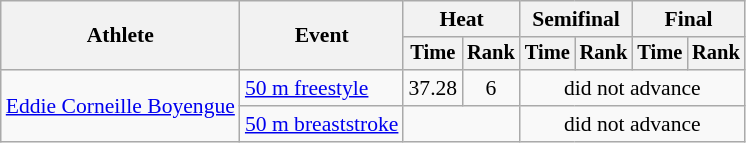<table class=wikitable style="font-size:90%">
<tr>
<th rowspan=2>Athlete</th>
<th rowspan=2>Event</th>
<th colspan=2>Heat</th>
<th colspan=2>Semifinal</th>
<th colspan=2>Final</th>
</tr>
<tr style="font-size:95%">
<th>Time</th>
<th>Rank</th>
<th>Time</th>
<th>Rank</th>
<th>Time</th>
<th>Rank</th>
</tr>
<tr align=center>
<td rowspan=3 align=left><a href='#'>Eddie Corneille Boyengue</a></td>
<td align=left><a href='#'>50 m freestyle</a></td>
<td>37.28</td>
<td>6</td>
<td colspan=4>did not advance</td>
</tr>
<tr align=center>
<td align=left><a href='#'>50 m breaststroke</a></td>
<td colspan=2></td>
<td colspan=4>did not advance</td>
</tr>
</table>
